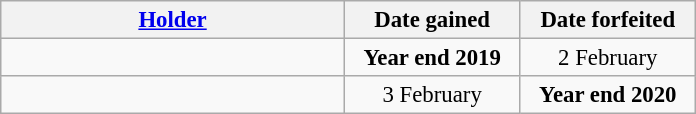<table class="wikitable" style="font-size:95%">
<tr>
<th style="width:222px;"><a href='#'>Holder</a></th>
<th style="width:110px;">Date gained</th>
<th style="width:110px;">Date forfeited</th>
</tr>
<tr>
<td> <br> </td>
<td style="text-align:center;"><strong>Year end 2019</strong></td>
<td style="text-align:center;">2 February</td>
</tr>
<tr>
<td><strong></strong></td>
<td style="text-align:center;">3 February</td>
<td style="text-align:center;"><strong>Year end 2020</strong></td>
</tr>
</table>
